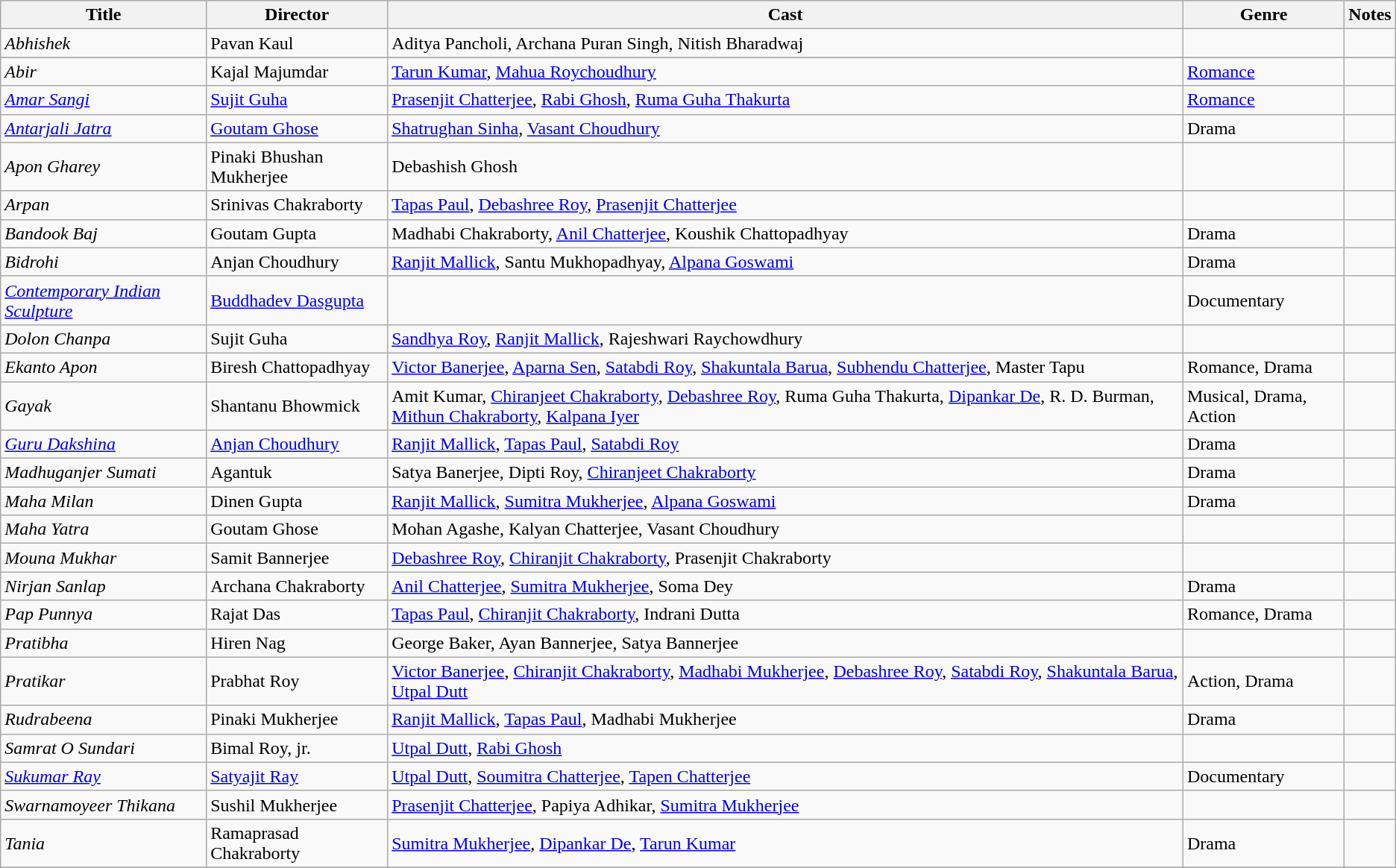<table class="wikitable sortable" border="0">
<tr>
<th>Title</th>
<th>Director</th>
<th>Cast</th>
<th>Genre</th>
<th>Notes</th>
</tr>
<tr>
<td><em>Abhishek</em></td>
<td>Pavan Kaul</td>
<td>Aditya Pancholi, Archana Puran Singh, Nitish Bharadwaj</td>
<td></td>
<td></td>
</tr>
<tr>
</tr>
<tr>
<td><em>Abir</em></td>
<td>Kajal Majumdar</td>
<td><a href='#'>Tarun Kumar</a>, <a href='#'>Mahua Roychoudhury</a></td>
<td><a href='#'>Romance</a></td>
<td></td>
</tr>
<tr>
<td><em><a href='#'>Amar Sangi</a></em></td>
<td><a href='#'>Sujit Guha</a></td>
<td><a href='#'>Prasenjit Chatterjee</a>, <a href='#'>Rabi Ghosh</a>, <a href='#'>Ruma Guha Thakurta</a></td>
<td><a href='#'>Romance</a></td>
<td></td>
</tr>
<tr>
<td><em><a href='#'>Antarjali Jatra</a></em></td>
<td><a href='#'>Goutam Ghose</a></td>
<td><a href='#'>Shatrughan Sinha</a>, <a href='#'>Vasant Choudhury</a></td>
<td>Drama</td>
<td></td>
</tr>
<tr>
<td><em>Apon Gharey</em></td>
<td>Pinaki Bhushan Mukherjee</td>
<td>Debashish Ghosh</td>
<td></td>
<td></td>
</tr>
<tr>
<td><em>Arpan</em></td>
<td>Srinivas Chakraborty</td>
<td><a href='#'>Tapas Paul</a>, <a href='#'>Debashree Roy</a>, <a href='#'>Prasenjit Chatterjee</a></td>
<td></td>
<td></td>
</tr>
<tr>
<td><em>Bandook Baj</em></td>
<td>Goutam Gupta</td>
<td>Madhabi Chakraborty, <a href='#'>Anil Chatterjee</a>, Koushik Chattopadhyay</td>
<td>Drama</td>
<td></td>
</tr>
<tr>
<td><em>Bidrohi</em></td>
<td>Anjan Choudhury</td>
<td><a href='#'>Ranjit Mallick</a>, Santu Mukhopadhyay, <a href='#'>Alpana Goswami</a></td>
<td>Drama</td>
<td></td>
</tr>
<tr>
<td><em><a href='#'>Contemporary Indian Sculpture</a></em></td>
<td><a href='#'>Buddhadev Dasgupta</a></td>
<td></td>
<td>Documentary</td>
<td></td>
</tr>
<tr>
<td><em>Dolon Chanpa</em></td>
<td>Sujit Guha</td>
<td><a href='#'>Sandhya Roy</a>, <a href='#'>Ranjit Mallick</a>, Rajeshwari Raychowdhury</td>
<td></td>
<td></td>
</tr>
<tr>
<td><em>Ekanto Apon</em></td>
<td>Biresh Chattopadhyay</td>
<td><a href='#'>Victor Banerjee</a>, <a href='#'>Aparna Sen</a>, <a href='#'>Satabdi Roy</a>, <a href='#'>Shakuntala Barua</a>, <a href='#'>Subhendu Chatterjee</a>, Master Tapu</td>
<td>Romance, Drama</td>
<td></td>
</tr>
<tr>
<td><em>Gayak</em></td>
<td>Shantanu Bhowmick</td>
<td>Amit Kumar, <a href='#'>Chiranjeet Chakraborty</a>, <a href='#'>Debashree Roy</a>, Ruma Guha Thakurta, <a href='#'>Dipankar De</a>, R. D. Burman, <a href='#'>Mithun Chakraborty</a>, <a href='#'>Kalpana Iyer</a></td>
<td>Musical, Drama, Action</td>
<td></td>
</tr>
<tr>
<td><em><a href='#'>Guru Dakshina</a></em></td>
<td><a href='#'>Anjan Choudhury</a></td>
<td><a href='#'>Ranjit Mallick</a>, <a href='#'>Tapas Paul</a>, <a href='#'>Satabdi Roy</a></td>
<td>Drama</td>
<td></td>
</tr>
<tr>
<td><em>Madhuganjer Sumati</em></td>
<td>Agantuk</td>
<td>Satya Banerjee, Dipti Roy, <a href='#'>Chiranjeet Chakraborty</a></td>
<td>Drama</td>
<td></td>
</tr>
<tr>
<td><em>Maha Milan</em></td>
<td>Dinen Gupta</td>
<td><a href='#'>Ranjit Mallick</a>, <a href='#'>Sumitra Mukherjee</a>, <a href='#'>Alpana Goswami</a></td>
<td>Drama</td>
<td></td>
</tr>
<tr>
<td><em>Maha Yatra</em></td>
<td>Goutam Ghose</td>
<td>Mohan Agashe, Kalyan Chatterjee, Vasant Choudhury</td>
<td></td>
<td></td>
</tr>
<tr>
<td><em>Mouna Mukhar</em></td>
<td>Samit Bannerjee</td>
<td><a href='#'>Debashree Roy</a>, <a href='#'>Chiranjit Chakraborty</a>, Prasenjit Chakraborty</td>
<td></td>
<td></td>
</tr>
<tr>
<td><em>Nirjan Sanlap</em></td>
<td>Archana Chakraborty</td>
<td><a href='#'>Anil Chatterjee</a>, <a href='#'>Sumitra Mukherjee</a>, Soma Dey</td>
<td>Drama</td>
<td></td>
</tr>
<tr>
<td><em>Pap Punnya</em></td>
<td>Rajat Das</td>
<td><a href='#'>Tapas Paul</a>, <a href='#'>Chiranjit Chakraborty</a>, Indrani Dutta</td>
<td>Romance, Drama</td>
<td></td>
</tr>
<tr>
<td><em>Pratibha</em></td>
<td>Hiren Nag</td>
<td>George Baker, Ayan Bannerjee, Satya Bannerjee</td>
<td></td>
<td></td>
</tr>
<tr>
<td><em>Pratikar</em></td>
<td>Prabhat Roy</td>
<td><a href='#'>Victor Banerjee</a>, <a href='#'>Chiranjit Chakraborty</a>, <a href='#'>Madhabi Mukherjee</a>, <a href='#'>Debashree Roy</a>, <a href='#'>Satabdi Roy</a>, <a href='#'>Shakuntala Barua</a>, <a href='#'>Utpal Dutt</a></td>
<td>Action, Drama</td>
<td></td>
</tr>
<tr>
<td><em>Rudrabeena</em></td>
<td>Pinaki Mukherjee</td>
<td><a href='#'>Ranjit Mallick</a>, <a href='#'>Tapas Paul</a>, Madhabi Mukherjee</td>
<td>Drama</td>
<td></td>
</tr>
<tr>
<td><em>Samrat O Sundari</em></td>
<td>Bimal Roy, jr.</td>
<td><a href='#'>Utpal Dutt</a>, <a href='#'>Rabi Ghosh</a></td>
<td></td>
<td></td>
</tr>
<tr>
<td><em><a href='#'>Sukumar Ray</a></em></td>
<td><a href='#'>Satyajit Ray</a></td>
<td><a href='#'>Utpal Dutt</a>, <a href='#'>Soumitra Chatterjee</a>, <a href='#'>Tapen Chatterjee</a></td>
<td>Documentary</td>
<td></td>
</tr>
<tr>
<td><em>Swarnamoyeer Thikana</em></td>
<td>Sushil Mukherjee</td>
<td><a href='#'>Prasenjit Chatterjee</a>, Papiya Adhikar, <a href='#'>Sumitra Mukherjee</a></td>
<td></td>
<td></td>
</tr>
<tr>
<td><em>Tania</em></td>
<td>Ramaprasad Chakraborty</td>
<td><a href='#'>Sumitra Mukherjee</a>, <a href='#'>Dipankar De</a>, <a href='#'>Tarun Kumar</a></td>
<td>Drama</td>
<td></td>
</tr>
<tr>
</tr>
</table>
